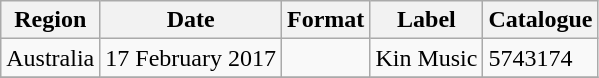<table class="wikitable plainrowheaders">
<tr>
<th scope="col">Region</th>
<th scope="col">Date</th>
<th scope="col">Format</th>
<th scope="col">Label</th>
<th scope="col">Catalogue</th>
</tr>
<tr>
<td>Australia</td>
<td>17 February 2017</td>
<td></td>
<td>Kin Music</td>
<td>5743174</td>
</tr>
<tr>
</tr>
</table>
